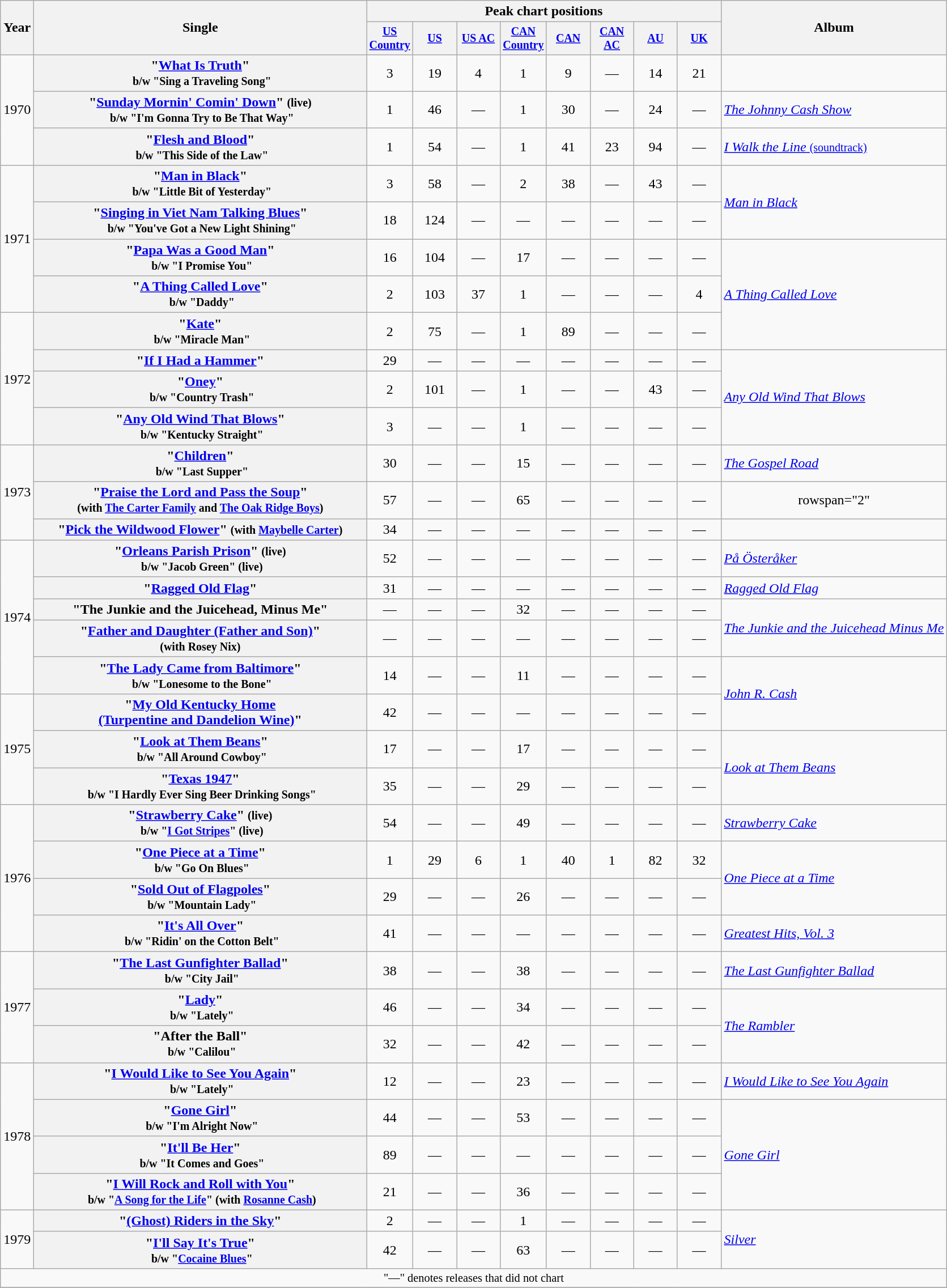<table class="wikitable plainrowheaders" style="text-align:center;">
<tr>
<th rowspan="2">Year</th>
<th rowspan="2" style="width:24em;">Single</th>
<th colspan="8">Peak chart positions</th>
<th rowspan="2">Album</th>
</tr>
<tr style="font-size:smaller;">
<th width="45"><a href='#'>US Country</a><br></th>
<th width="45"><a href='#'>US</a><br></th>
<th width="45"><a href='#'>US AC</a></th>
<th width="45"><a href='#'>CAN Country</a></th>
<th width="45"><a href='#'>CAN</a></th>
<th width="45"><a href='#'>CAN AC</a></th>
<th width="45"><a href='#'>AU</a></th>
<th width="45"><a href='#'>UK</a></th>
</tr>
<tr>
<td rowspan="3">1970</td>
<th scope="row">"<a href='#'>What Is Truth</a>"<br> <small>b/w "Sing a Traveling Song"</small></th>
<td>3</td>
<td>19</td>
<td>4</td>
<td>1</td>
<td>9</td>
<td>—</td>
<td>14</td>
<td>21</td>
<td></td>
</tr>
<tr>
<th scope="row">"<a href='#'>Sunday Mornin' Comin' Down</a>" <small>(live)</small><br> <small>b/w "I'm Gonna Try to Be That Way"</small></th>
<td>1</td>
<td>46</td>
<td>—</td>
<td>1</td>
<td>30</td>
<td>—</td>
<td>24</td>
<td>—</td>
<td align="left"><em><a href='#'>The Johnny Cash Show</a></em></td>
</tr>
<tr>
<th scope="row">"<a href='#'>Flesh and Blood</a>"<br> <small>b/w "This Side of the Law"</small></th>
<td>1</td>
<td>54</td>
<td>—</td>
<td>1</td>
<td>41</td>
<td>23</td>
<td>94</td>
<td>—</td>
<td align="left"><a href='#'><em>I Walk the Line</em> <small>(soundtrack)</small></a></td>
</tr>
<tr>
<td rowspan="4">1971</td>
<th scope="row">"<a href='#'>Man in Black</a>"<br> <small>b/w "Little Bit of Yesterday"</small></th>
<td>3</td>
<td>58</td>
<td>—</td>
<td>2</td>
<td>38</td>
<td>—</td>
<td>43</td>
<td>—</td>
<td align="left" rowspan="2"><em><a href='#'>Man in Black</a></em></td>
</tr>
<tr>
<th scope="row">"<a href='#'>Singing in Viet Nam Talking Blues</a>"<br> <small>b/w "You've Got a New Light Shining"</small></th>
<td>18</td>
<td>124</td>
<td>—</td>
<td>—</td>
<td>—</td>
<td>—</td>
<td>—</td>
<td>—</td>
</tr>
<tr>
<th scope="row">"<a href='#'>Papa Was a Good Man</a>"<br> <small>b/w "I Promise You"</small></th>
<td>16</td>
<td>104</td>
<td>—</td>
<td>17</td>
<td>—</td>
<td>—</td>
<td>—</td>
<td>—</td>
<td align="left" rowspan="3"><em><a href='#'>A Thing Called Love</a></em></td>
</tr>
<tr>
<th scope="row">"<a href='#'>A Thing Called Love</a>"<br> <small>b/w "Daddy"</small></th>
<td>2</td>
<td>103</td>
<td>37</td>
<td>1</td>
<td>—</td>
<td>—</td>
<td>—</td>
<td>4</td>
</tr>
<tr>
<td rowspan="4">1972</td>
<th scope="row">"<a href='#'>Kate</a>"<br> <small>b/w "Miracle Man"</small></th>
<td>2</td>
<td>75</td>
<td>—</td>
<td>1</td>
<td>89</td>
<td>—</td>
<td>—</td>
<td>—</td>
</tr>
<tr>
<th scope="row">"<a href='#'>If I Had a Hammer</a>"</th>
<td>29</td>
<td>—</td>
<td>—</td>
<td>—</td>
<td>—</td>
<td>—</td>
<td>—</td>
<td>—</td>
<td align="left" rowspan="3"><em><a href='#'>Any Old Wind That Blows</a></em></td>
</tr>
<tr>
<th scope="row">"<a href='#'>Oney</a>"<br> <small>b/w "Country Trash"</small></th>
<td>2</td>
<td>101</td>
<td>—</td>
<td>1</td>
<td>—</td>
<td>—</td>
<td>43</td>
<td>—</td>
</tr>
<tr>
<th scope="row">"<a href='#'>Any Old Wind That Blows</a>"<br> <small>b/w "Kentucky Straight"</small></th>
<td>3</td>
<td>—</td>
<td>—</td>
<td>1</td>
<td>—</td>
<td>—</td>
<td>—</td>
<td>—</td>
</tr>
<tr>
<td rowspan="3">1973</td>
<th scope="row">"<a href='#'>Children</a>"<br> <small>b/w "Last Supper"</small></th>
<td>30</td>
<td>—</td>
<td>—</td>
<td>15</td>
<td>—</td>
<td>—</td>
<td>—</td>
<td>—</td>
<td align="left"><em><a href='#'>The Gospel Road</a></em></td>
</tr>
<tr>
<th scope="row">"<a href='#'>Praise the Lord and Pass the Soup</a>"<br><small>(with <a href='#'>The Carter Family</a> and <a href='#'>The Oak Ridge Boys</a>)</small></th>
<td>57</td>
<td>—</td>
<td>—</td>
<td>65</td>
<td>—</td>
<td>—</td>
<td>—</td>
<td>—</td>
<td>rowspan="2" </td>
</tr>
<tr>
<th scope="row">"<a href='#'>Pick the Wildwood Flower</a>" <small>(with <a href='#'>Maybelle Carter</a>)</small></th>
<td>34</td>
<td>—</td>
<td>—</td>
<td>—</td>
<td>—</td>
<td>—</td>
<td>—</td>
<td>—</td>
</tr>
<tr>
<td rowspan="5">1974</td>
<th scope="row">"<a href='#'>Orleans Parish Prison</a>" <small>(live)</small><br> <small>b/w "Jacob Green" (live)</small></th>
<td>52</td>
<td>—</td>
<td>—</td>
<td>—</td>
<td>—</td>
<td>—</td>
<td>—</td>
<td>—</td>
<td align="left"><em><a href='#'>På Österåker</a></em></td>
</tr>
<tr>
<th scope="row">"<a href='#'>Ragged Old Flag</a>"</th>
<td>31</td>
<td>—</td>
<td>—</td>
<td>—</td>
<td>—</td>
<td>—</td>
<td>—</td>
<td>—</td>
<td align="left"><em><a href='#'>Ragged Old Flag</a></em></td>
</tr>
<tr>
<th scope="row">"The Junkie and the Juicehead, Minus Me"</th>
<td>—</td>
<td>—</td>
<td>—</td>
<td>32</td>
<td>—</td>
<td>—</td>
<td>—</td>
<td>—</td>
<td align="left" rowspan="2"><em><a href='#'>The Junkie and the Juicehead Minus Me</a></em></td>
</tr>
<tr>
<th scope="row">"<a href='#'>Father and Daughter (Father and Son)</a>"<br><small>(with Rosey Nix)</small></th>
<td>—</td>
<td>—</td>
<td>—</td>
<td>—</td>
<td>—</td>
<td>—</td>
<td>—</td>
<td>—</td>
</tr>
<tr>
<th scope="row">"<a href='#'>The Lady Came from Baltimore</a>"<br> <small>b/w "Lonesome to the Bone"</small></th>
<td>14</td>
<td>—</td>
<td>—</td>
<td>11</td>
<td>—</td>
<td>—</td>
<td>—</td>
<td>—</td>
<td align="left" rowspan="2"><em><a href='#'>John R. Cash</a></em></td>
</tr>
<tr>
<td rowspan="3">1975</td>
<th scope="row">"<a href='#'>My Old Kentucky Home<br>(Turpentine and Dandelion Wine)</a>"</th>
<td>42</td>
<td>—</td>
<td>—</td>
<td>—</td>
<td>—</td>
<td>—</td>
<td>—</td>
<td>—</td>
</tr>
<tr>
<th scope="row">"<a href='#'>Look at Them Beans</a>"<br> <small>b/w "All Around Cowboy"</small></th>
<td>17</td>
<td>—</td>
<td>—</td>
<td>17</td>
<td>—</td>
<td>—</td>
<td>—</td>
<td>—</td>
<td align="left" rowspan="2"><em><a href='#'>Look at Them Beans</a></em></td>
</tr>
<tr>
<th scope="row">"<a href='#'>Texas 1947</a>"<br> <small>b/w "I Hardly Ever Sing Beer Drinking Songs"</small></th>
<td>35</td>
<td>—</td>
<td>—</td>
<td>29</td>
<td>—</td>
<td>—</td>
<td>—</td>
<td>—</td>
</tr>
<tr>
<td rowspan="4">1976</td>
<th scope="row">"<a href='#'>Strawberry Cake</a>" <small>(live)</small><br> <small>b/w "<a href='#'>I Got Stripes</a>" (live)</small></th>
<td>54</td>
<td>—</td>
<td>—</td>
<td>49</td>
<td>—</td>
<td>—</td>
<td>—</td>
<td>—</td>
<td align="left"><em><a href='#'>Strawberry Cake</a></em></td>
</tr>
<tr>
<th scope="row">"<a href='#'>One Piece at a Time</a>"<br> <small>b/w "Go On Blues"</small></th>
<td>1</td>
<td>29</td>
<td>6</td>
<td>1</td>
<td>40</td>
<td>1</td>
<td>82</td>
<td>32</td>
<td align="left" rowspan="2"><em><a href='#'>One Piece at a Time</a></em></td>
</tr>
<tr>
<th scope="row">"<a href='#'>Sold Out of Flagpoles</a>"<br> <small>b/w "Mountain Lady"</small></th>
<td>29</td>
<td>—</td>
<td>—</td>
<td>26</td>
<td>—</td>
<td>—</td>
<td>—</td>
<td>—</td>
</tr>
<tr>
<th scope="row">"<a href='#'>It's All Over</a>"<br> <small>b/w "Ridin' on the Cotton Belt"</small></th>
<td>41</td>
<td>—</td>
<td>—</td>
<td>—</td>
<td>—</td>
<td>—</td>
<td>—</td>
<td>—</td>
<td align="left"><em><a href='#'>Greatest Hits, Vol. 3</a></em></td>
</tr>
<tr>
<td rowspan="3">1977</td>
<th scope="row">"<a href='#'>The Last Gunfighter Ballad</a>"<br> <small>b/w "City Jail"</small></th>
<td>38</td>
<td>—</td>
<td>—</td>
<td>38</td>
<td>—</td>
<td>—</td>
<td>—</td>
<td>—</td>
<td align="left"><em><a href='#'>The Last Gunfighter Ballad</a></em></td>
</tr>
<tr>
<th scope="row">"<a href='#'>Lady</a>"<br> <small>b/w "Lately"</small></th>
<td>46</td>
<td>—</td>
<td>—</td>
<td>34</td>
<td>—</td>
<td>—</td>
<td>—</td>
<td>—</td>
<td align="left" rowspan="2"><em><a href='#'>The Rambler</a></em></td>
</tr>
<tr>
<th scope="row">"After the Ball"<br> <small>b/w "Calilou"</small></th>
<td>32</td>
<td>—</td>
<td>—</td>
<td>42</td>
<td>—</td>
<td>—</td>
<td>—</td>
<td>—</td>
</tr>
<tr>
<td rowspan="4">1978</td>
<th scope="row">"<a href='#'>I Would Like to See You Again</a>"<br> <small>b/w "Lately"</small></th>
<td>12</td>
<td>—</td>
<td>—</td>
<td>23</td>
<td>—</td>
<td>—</td>
<td>—</td>
<td>—</td>
<td align="left"><em><a href='#'>I Would Like to See You Again</a></em></td>
</tr>
<tr>
<th scope="row">"<a href='#'>Gone Girl</a>"<br> <small>b/w "I'm Alright Now"</small></th>
<td>44</td>
<td>—</td>
<td>—</td>
<td>53</td>
<td>—</td>
<td>—</td>
<td>—</td>
<td>—</td>
<td align="left" rowspan="3"><em><a href='#'>Gone Girl</a></em></td>
</tr>
<tr>
<th scope="row">"<a href='#'>It'll Be Her</a>"<br> <small>b/w "It Comes and Goes"</small></th>
<td>89</td>
<td>—</td>
<td>—</td>
<td>—</td>
<td>—</td>
<td>—</td>
<td>—</td>
<td>—</td>
</tr>
<tr>
<th scope="row">"<a href='#'>I Will Rock and Roll with You</a>"<br> <small>b/w "<a href='#'>A Song for the Life</a>" (with <a href='#'>Rosanne Cash</a>)</small></th>
<td>21</td>
<td>—</td>
<td>—</td>
<td>36</td>
<td>—</td>
<td>—</td>
<td>—</td>
<td>—</td>
</tr>
<tr>
<td rowspan="2">1979</td>
<th scope="row">"<a href='#'>(Ghost) Riders in the Sky</a>"</th>
<td>2</td>
<td>—</td>
<td>—</td>
<td>1</td>
<td>—</td>
<td>—</td>
<td>—</td>
<td>—</td>
<td align="left" rowspan="2"><em><a href='#'>Silver</a></em></td>
</tr>
<tr>
<th scope="row">"<a href='#'>I'll Say It's True</a>"<br> <small>b/w "<a href='#'>Cocaine Blues</a>"</small></th>
<td>42</td>
<td>—</td>
<td>—</td>
<td>63</td>
<td>—</td>
<td>—</td>
<td>—</td>
<td>—</td>
</tr>
<tr>
<td colspan="11" style="font-size:85%">"—" denotes releases that did not chart</td>
</tr>
<tr>
</tr>
</table>
